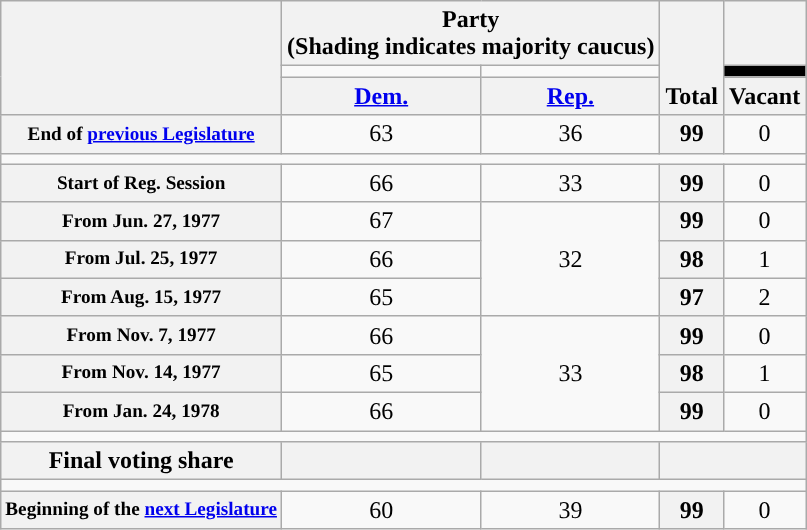<table class=wikitable style="text-align:center">
<tr style="vertical-align:bottom;">
<th rowspan=3></th>
<th colspan=2>Party <div>(Shading indicates majority caucus)</div></th>
<th rowspan=3>Total</th>
<th></th>
</tr>
<tr style="height:5px">
<td style="background-color:"></td>
<td style="background-color:"></td>
<td style="background:black;"></td>
</tr>
<tr>
<th><a href='#'>Dem.</a></th>
<th><a href='#'>Rep.</a></th>
<th>Vacant</th>
</tr>
<tr>
<th style="font-size:80%;">End of <a href='#'>previous Legislature</a></th>
<td>63</td>
<td>36</td>
<th>99</th>
<td>0</td>
</tr>
<tr>
<td colspan=6></td>
</tr>
<tr>
<th style="font-size:80%;">Start of Reg. Session</th>
<td>66</td>
<td>33</td>
<th>99</th>
<td>0</td>
</tr>
<tr>
<th style="font-size:80%;">From Jun. 27, 1977</th>
<td>67</td>
<td rowspan="3">32</td>
<th>99</th>
<td>0</td>
</tr>
<tr>
<th style="font-size:80%;">From Jul. 25, 1977</th>
<td>66</td>
<th>98</th>
<td>1</td>
</tr>
<tr>
<th style="font-size:80%;">From Aug. 15, 1977</th>
<td>65</td>
<th>97</th>
<td>2</td>
</tr>
<tr>
<th style="font-size:80%;">From Nov. 7, 1977</th>
<td>66</td>
<td rowspan="3">33</td>
<th>99</th>
<td>0</td>
</tr>
<tr>
<th style="font-size:80%;">From Nov. 14, 1977</th>
<td>65</td>
<th>98</th>
<td>1</td>
</tr>
<tr>
<th style="font-size:80%;">From Jan. 24, 1978</th>
<td>66</td>
<th>99</th>
<td>0</td>
</tr>
<tr>
<td colspan=5></td>
</tr>
<tr>
<th>Final voting share</th>
<th></th>
<th></th>
<th colspan=2></th>
</tr>
<tr>
<td colspan=5></td>
</tr>
<tr>
<th style="font-size:80%;">Beginning of the <a href='#'>next Legislature</a></th>
<td>60</td>
<td>39</td>
<th>99</th>
<td>0</td>
</tr>
</table>
